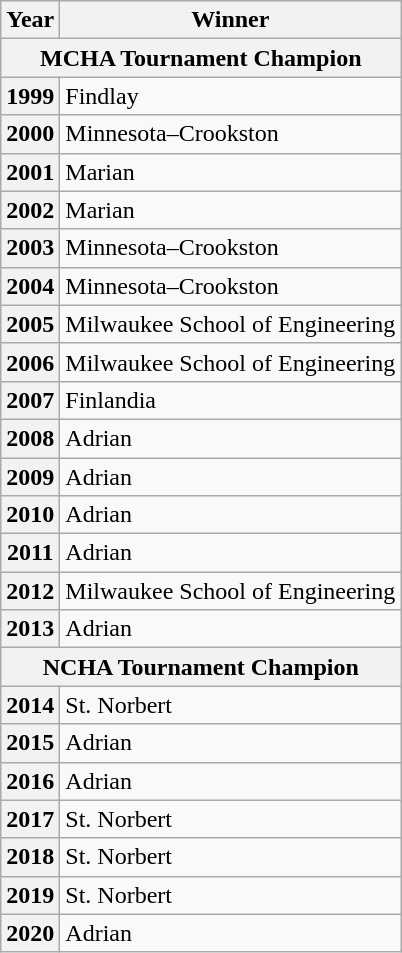<table class="wikitable">
<tr>
<th scope="col">Year</th>
<th scope="col">Winner</th>
</tr>
<tr>
<th colspan=2>MCHA Tournament Champion</th>
</tr>
<tr>
<th scope="row">1999</th>
<td>Findlay</td>
</tr>
<tr>
<th scope="row">2000</th>
<td>Minnesota–Crookston</td>
</tr>
<tr>
<th scope="row">2001</th>
<td>Marian</td>
</tr>
<tr>
<th scope="row">2002</th>
<td>Marian</td>
</tr>
<tr>
<th scope="row">2003</th>
<td>Minnesota–Crookston</td>
</tr>
<tr>
<th scope="row">2004</th>
<td>Minnesota–Crookston</td>
</tr>
<tr>
<th scope="row">2005</th>
<td>Milwaukee School of Engineering</td>
</tr>
<tr>
<th scope="row">2006</th>
<td>Milwaukee School of Engineering</td>
</tr>
<tr>
<th scope="row">2007</th>
<td>Finlandia</td>
</tr>
<tr>
<th scope="row">2008</th>
<td>Adrian</td>
</tr>
<tr>
<th scope="row">2009</th>
<td>Adrian</td>
</tr>
<tr>
<th scope="row">2010</th>
<td>Adrian</td>
</tr>
<tr>
<th scope="row">2011</th>
<td>Adrian</td>
</tr>
<tr>
<th scope="row">2012</th>
<td>Milwaukee School of Engineering</td>
</tr>
<tr>
<th scope="row">2013</th>
<td>Adrian</td>
</tr>
<tr>
<th colspan=2>NCHA Tournament Champion</th>
</tr>
<tr>
<th scope="row">2014</th>
<td>St. Norbert</td>
</tr>
<tr>
<th scope=“row”>2015</th>
<td>Adrian</td>
</tr>
<tr>
<th scope="row">2016</th>
<td>Adrian</td>
</tr>
<tr>
<th scope=“row”>2017</th>
<td>St. Norbert</td>
</tr>
<tr>
<th scope=“row”>2018</th>
<td>St. Norbert</td>
</tr>
<tr>
<th scope=“row”>2019</th>
<td>St. Norbert</td>
</tr>
<tr>
<th scope="row">2020</th>
<td>Adrian</td>
</tr>
</table>
